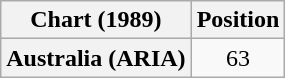<table class="wikitable plainrowheaders" style="text-align:center">
<tr>
<th scope="col">Chart (1989)</th>
<th scope="col">Position</th>
</tr>
<tr>
<th scope="row">Australia (ARIA)</th>
<td>63</td>
</tr>
</table>
